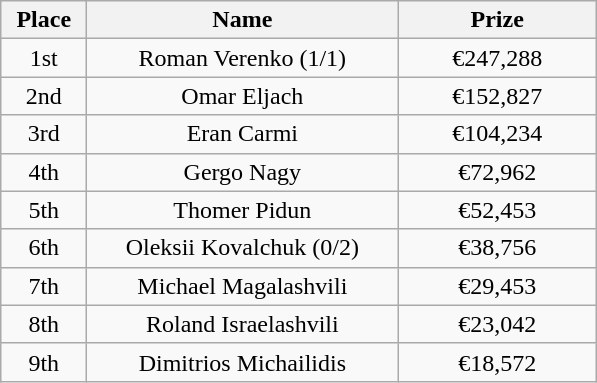<table class="wikitable">
<tr>
<th width="50">Place</th>
<th width="200">Name</th>
<th width="125">Prize</th>
</tr>
<tr>
<td align = "center">1st</td>
<td align = "center">Roman Verenko (1/1)</td>
<td align="center">€247,288</td>
</tr>
<tr>
<td align = "center">2nd</td>
<td align = "center">Omar Eljach</td>
<td align="center">€152,827</td>
</tr>
<tr>
<td align = "center">3rd</td>
<td align = "center">Eran Carmi</td>
<td align="center">€104,234</td>
</tr>
<tr>
<td align = "center">4th</td>
<td align = "center">Gergo Nagy</td>
<td align="center">€72,962</td>
</tr>
<tr>
<td align = "center">5th</td>
<td align = "center">Thomer Pidun</td>
<td align="center">€52,453</td>
</tr>
<tr>
<td align = "center">6th</td>
<td align = "center">Oleksii Kovalchuk (0/2)</td>
<td align="center">€38,756</td>
</tr>
<tr>
<td align = "center">7th</td>
<td align = "center">Michael Magalashvili</td>
<td align="center">€29,453</td>
</tr>
<tr>
<td align = "center">8th</td>
<td align = "center">Roland Israelashvili</td>
<td align="center">€23,042</td>
</tr>
<tr>
<td align = "center">9th</td>
<td align = "center">Dimitrios Michailidis</td>
<td align="center">€18,572</td>
</tr>
</table>
